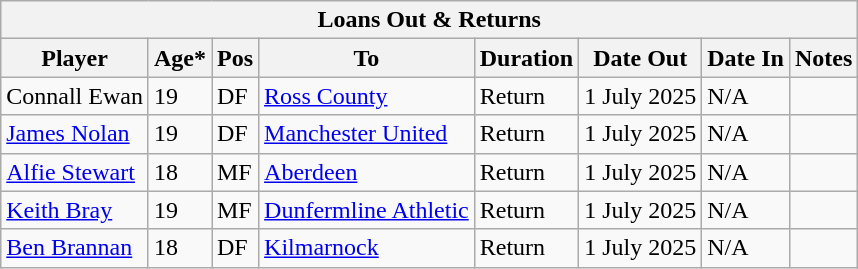<table class="wikitable">
<tr>
<th colspan="8">Loans Out & Returns</th>
</tr>
<tr>
<th>Player</th>
<th>Age*</th>
<th>Pos</th>
<th>To</th>
<th>Duration</th>
<th>Date Out</th>
<th>Date In</th>
<th>Notes</th>
</tr>
<tr>
<td> Connall Ewan</td>
<td>19</td>
<td>DF</td>
<td> <a href='#'>Ross County</a></td>
<td>Return</td>
<td>1 July 2025</td>
<td>N/A</td>
<td></td>
</tr>
<tr>
<td> <a href='#'>James Nolan</a></td>
<td>19</td>
<td>DF</td>
<td> <a href='#'>Manchester United</a></td>
<td>Return</td>
<td>1 July 2025</td>
<td>N/A</td>
<td></td>
</tr>
<tr>
<td> <a href='#'>Alfie Stewart</a></td>
<td>18</td>
<td>MF</td>
<td> <a href='#'>Aberdeen</a></td>
<td>Return</td>
<td>1 July 2025</td>
<td>N/A</td>
<td></td>
</tr>
<tr>
<td> <a href='#'>Keith Bray</a></td>
<td>19</td>
<td>MF</td>
<td> <a href='#'>Dunfermline Athletic</a></td>
<td>Return</td>
<td>1 July 2025</td>
<td>N/A</td>
<td></td>
</tr>
<tr>
<td> <a href='#'>Ben Brannan</a></td>
<td>18</td>
<td>DF</td>
<td> <a href='#'>Kilmarnock</a></td>
<td>Return</td>
<td>1 July 2025</td>
<td>N/A</td>
<td></td>
</tr>
</table>
